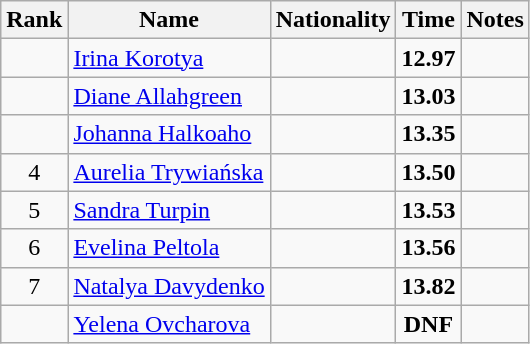<table class="wikitable sortable" style="text-align:center">
<tr>
<th>Rank</th>
<th>Name</th>
<th>Nationality</th>
<th>Time</th>
<th>Notes</th>
</tr>
<tr>
<td></td>
<td align=left><a href='#'>Irina Korotya</a></td>
<td align=left></td>
<td><strong>12.97</strong></td>
<td></td>
</tr>
<tr>
<td></td>
<td align=left><a href='#'>Diane Allahgreen</a></td>
<td align=left></td>
<td><strong>13.03</strong></td>
<td></td>
</tr>
<tr>
<td></td>
<td align=left><a href='#'>Johanna Halkoaho</a></td>
<td align=left></td>
<td><strong>13.35</strong></td>
<td></td>
</tr>
<tr>
<td>4</td>
<td align=left><a href='#'>Aurelia Trywiańska</a></td>
<td align=left></td>
<td><strong>13.50</strong></td>
<td></td>
</tr>
<tr>
<td>5</td>
<td align=left><a href='#'>Sandra Turpin</a></td>
<td align=left></td>
<td><strong>13.53</strong></td>
<td></td>
</tr>
<tr>
<td>6</td>
<td align=left><a href='#'>Evelina Peltola</a></td>
<td align=left></td>
<td><strong>13.56</strong></td>
<td></td>
</tr>
<tr>
<td>7</td>
<td align=left><a href='#'>Natalya Davydenko</a></td>
<td align=left></td>
<td><strong>13.82</strong></td>
<td></td>
</tr>
<tr>
<td></td>
<td align=left><a href='#'>Yelena Ovcharova</a></td>
<td align=left></td>
<td><strong>DNF</strong></td>
<td></td>
</tr>
</table>
